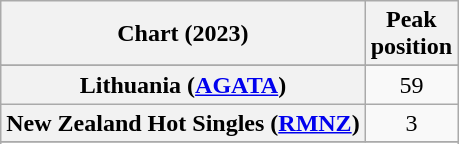<table class="wikitable sortable plainrowheaders" style="text-align:center">
<tr>
<th scope="col">Chart (2023)</th>
<th scope="col">Peak<br>position</th>
</tr>
<tr>
</tr>
<tr>
</tr>
<tr>
<th scope="row">Lithuania (<a href='#'>AGATA</a>)</th>
<td>59</td>
</tr>
<tr>
<th scope="row">New Zealand Hot Singles (<a href='#'>RMNZ</a>)</th>
<td>3</td>
</tr>
<tr>
</tr>
<tr>
</tr>
<tr>
</tr>
</table>
